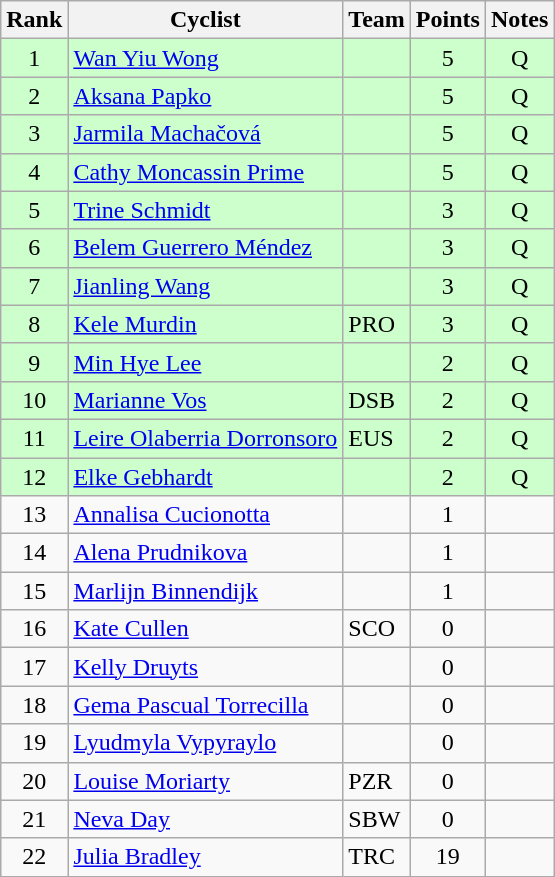<table class="wikitable sortable" style="text-align:center;">
<tr>
<th>Rank</th>
<th class="unsortable">Cyclist</th>
<th>Team</th>
<th>Points</th>
<th class="unsortable">Notes</th>
</tr>
<tr bgcolor=ccffcc>
<td align=center>1</td>
<td align=left><a href='#'>Wan Yiu Wong</a></td>
<td align=left></td>
<td>5</td>
<td>Q</td>
</tr>
<tr bgcolor=ccffcc>
<td align=center>2</td>
<td align=left><a href='#'>Aksana Papko</a></td>
<td align=left></td>
<td>5</td>
<td>Q</td>
</tr>
<tr bgcolor=ccffcc>
<td align=center>3</td>
<td align=left><a href='#'>Jarmila Machačová</a></td>
<td align=left></td>
<td>5</td>
<td>Q</td>
</tr>
<tr bgcolor=ccffcc>
<td align=center>4</td>
<td align=left><a href='#'>Cathy Moncassin Prime</a></td>
<td align=left></td>
<td>5</td>
<td>Q</td>
</tr>
<tr bgcolor=ccffcc>
<td align=center>5</td>
<td align=left><a href='#'>Trine Schmidt</a></td>
<td align=left></td>
<td>3</td>
<td>Q</td>
</tr>
<tr bgcolor=ccffcc>
<td align=center>6</td>
<td align=left><a href='#'>Belem Guerrero Méndez</a></td>
<td align=left></td>
<td>3</td>
<td>Q</td>
</tr>
<tr bgcolor=ccffcc>
<td align=center>7</td>
<td align=left><a href='#'>Jianling Wang</a></td>
<td align=left></td>
<td>3</td>
<td>Q</td>
</tr>
<tr bgcolor=ccffcc>
<td align=center>8</td>
<td align=left><a href='#'>Kele Murdin</a></td>
<td align=left>PRO</td>
<td>3</td>
<td>Q</td>
</tr>
<tr bgcolor=ccffcc>
<td align=center>9</td>
<td align=left><a href='#'>Min Hye Lee</a></td>
<td align=left></td>
<td>2</td>
<td>Q</td>
</tr>
<tr bgcolor=ccffcc>
<td align=center>10</td>
<td align=left><a href='#'>Marianne Vos</a></td>
<td align=left>DSB</td>
<td>2</td>
<td>Q</td>
</tr>
<tr bgcolor=ccffcc>
<td align=center>11</td>
<td align=left><a href='#'>Leire Olaberria Dorronsoro</a></td>
<td align=left>EUS</td>
<td>2</td>
<td>Q</td>
</tr>
<tr bgcolor=ccffcc>
<td align=center>12</td>
<td align=left><a href='#'>Elke Gebhardt</a></td>
<td align=left></td>
<td>2</td>
<td>Q</td>
</tr>
<tr>
<td align=center>13</td>
<td align=left><a href='#'>Annalisa Cucionotta</a></td>
<td align=left></td>
<td>1</td>
<td></td>
</tr>
<tr>
<td align=center>14</td>
<td align=left><a href='#'>Alena Prudnikova</a></td>
<td align=left></td>
<td>1</td>
<td></td>
</tr>
<tr>
<td align=center>15</td>
<td align=left><a href='#'>Marlijn Binnendijk</a></td>
<td align=left></td>
<td>1</td>
<td></td>
</tr>
<tr>
<td align=center>16</td>
<td align=left><a href='#'>Kate Cullen</a></td>
<td align=left>SCO</td>
<td>0</td>
<td></td>
</tr>
<tr>
<td align=center>17</td>
<td align=left><a href='#'>Kelly Druyts</a></td>
<td align=left></td>
<td>0</td>
<td></td>
</tr>
<tr>
<td align=center>18</td>
<td align=left><a href='#'>Gema Pascual Torrecilla</a></td>
<td align=left></td>
<td>0</td>
<td></td>
</tr>
<tr>
<td align=center>19</td>
<td align=left><a href='#'>Lyudmyla Vypyraylo</a></td>
<td align=left></td>
<td>0</td>
<td></td>
</tr>
<tr>
<td align=center>20</td>
<td align=left><a href='#'>Louise Moriarty</a></td>
<td align=left>PZR</td>
<td>0</td>
<td></td>
</tr>
<tr>
<td align=center>21</td>
<td align=left><a href='#'>Neva Day</a></td>
<td align=left>SBW</td>
<td>0</td>
<td></td>
</tr>
<tr>
<td align=center>22</td>
<td align=left><a href='#'>Julia Bradley</a></td>
<td align=left>TRC</td>
<td>19</td>
<td></td>
</tr>
</table>
